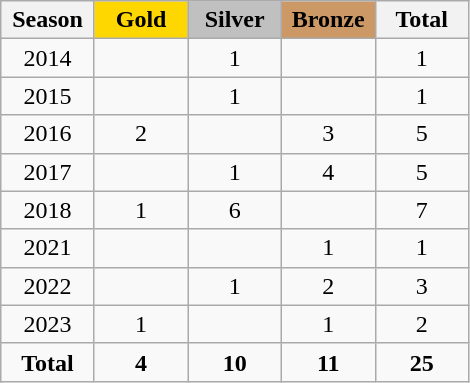<table class="wikitable" style="text-align:center;">
<tr>
<th width = "55">Season</th>
<th width = "55" style="background: gold;">Gold</th>
<th width = "55" style="background: silver;">Silver</th>
<th width = "55" style="background: #cc9966;">Bronze</th>
<th width = "55">Total</th>
</tr>
<tr>
<td>2014</td>
<td></td>
<td>1</td>
<td></td>
<td>1</td>
</tr>
<tr>
<td>2015</td>
<td></td>
<td>1</td>
<td></td>
<td>1</td>
</tr>
<tr>
<td>2016</td>
<td>2</td>
<td></td>
<td>3</td>
<td>5</td>
</tr>
<tr>
<td>2017</td>
<td></td>
<td>1</td>
<td>4</td>
<td>5</td>
</tr>
<tr>
<td>2018</td>
<td>1</td>
<td>6</td>
<td></td>
<td>7</td>
</tr>
<tr>
<td>2021</td>
<td></td>
<td></td>
<td>1</td>
<td>1</td>
</tr>
<tr>
<td>2022</td>
<td></td>
<td>1</td>
<td>2</td>
<td>3</td>
</tr>
<tr>
<td>2023</td>
<td>1</td>
<td></td>
<td>1</td>
<td>2</td>
</tr>
<tr>
<td><strong>Total</strong></td>
<td><strong>4</strong></td>
<td><strong>10</strong></td>
<td><strong>11</strong></td>
<td><strong>25</strong></td>
</tr>
</table>
